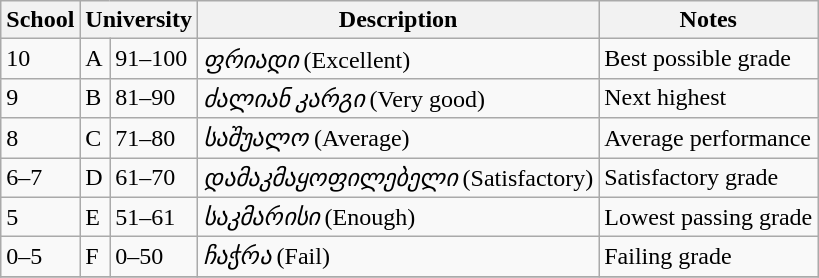<table class="wikitable">
<tr>
<th>School</th>
<th colspan = "2">University</th>
<th>Description</th>
<th>Notes</th>
</tr>
<tr>
<td style="width:20px;">10</td>
<td>A</td>
<td>91–100</td>
<td><em>ფრიადი</em> (Excellent)</td>
<td>Best possible grade</td>
</tr>
<tr>
<td>9</td>
<td>B</td>
<td>81–90</td>
<td><em>ძალიან კარგი</em> (Very good)</td>
<td>Next highest</td>
</tr>
<tr>
<td>8</td>
<td>C</td>
<td>71–80</td>
<td><em>საშუალო</em> (Average)</td>
<td>Average performance</td>
</tr>
<tr>
<td>6–7</td>
<td>D</td>
<td>61–70</td>
<td><em>დამაკმაყოფილებელი</em> (Satisfactory)</td>
<td>Satisfactory grade</td>
</tr>
<tr>
<td>5</td>
<td>E</td>
<td>51–61</td>
<td><em>საკმარისი</em> (Enough)</td>
<td>Lowest passing grade</td>
</tr>
<tr>
<td>0–5</td>
<td>F</td>
<td>0–50</td>
<td><em>ჩაჭრა</em> (Fail)</td>
<td>Failing grade</td>
</tr>
<tr>
</tr>
</table>
